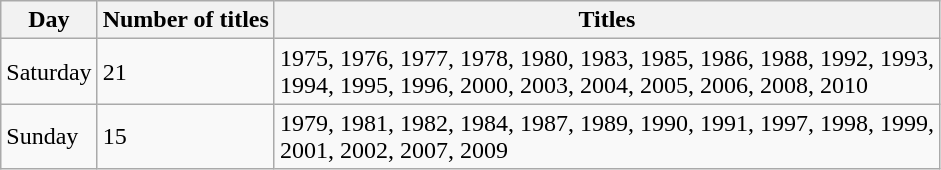<table class="wikitable">
<tr>
<th>Day</th>
<th>Number of titles</th>
<th>Titles</th>
</tr>
<tr>
<td>Saturday</td>
<td>21</td>
<td>1975, 1976, 1977, 1978, 1980, 1983, 1985, 1986, 1988, 1992, 1993,<br>1994, 1995, 1996, 2000, 2003, 2004, 2005, 2006, 2008, 2010</td>
</tr>
<tr>
<td>Sunday</td>
<td>15</td>
<td>1979, 1981, 1982, 1984, 1987, 1989, 1990, 1991, 1997, 1998, 1999,<br>2001, 2002, 2007, 2009</td>
</tr>
</table>
